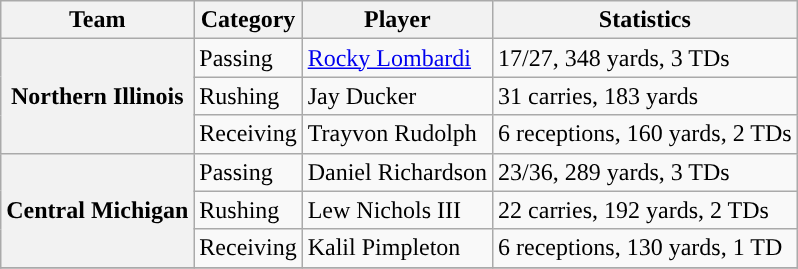<table class="wikitable" style="float: left;">
<tr>
<th>Team</th>
<th>Category</th>
<th>Player</th>
<th>Statistics</th>
</tr>
<tr>
<th rowspan=3>Northern Illinois</th>
<td>Passing</td>
<td><a href='#'>Rocky Lombardi</a></td>
<td>17/27, 348 yards, 3 TDs</td>
</tr>
<tr>
<td>Rushing</td>
<td>Jay Ducker</td>
<td>31 carries, 183 yards</td>
</tr>
<tr>
<td>Receiving</td>
<td>Trayvon Rudolph</td>
<td>6 receptions, 160 yards, 2 TDs</td>
</tr>
<tr>
<th rowspan=3 style=>Central Michigan</th>
<td>Passing</td>
<td>Daniel Richardson</td>
<td>23/36, 289 yards, 3 TDs</td>
</tr>
<tr>
<td>Rushing</td>
<td>Lew Nichols III</td>
<td>22 carries, 192 yards, 2 TDs</td>
</tr>
<tr>
<td>Receiving</td>
<td>Kalil Pimpleton</td>
<td>6 receptions, 130 yards, 1 TD</td>
</tr>
<tr>
</tr>
</table>
